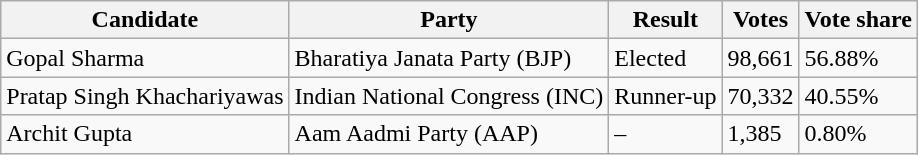<table class="wikitable">
<tr>
<th>Candidate</th>
<th>Party</th>
<th>Result</th>
<th>Votes</th>
<th>Vote share</th>
</tr>
<tr>
<td>Gopal Sharma</td>
<td>Bharatiya Janata Party (BJP)</td>
<td>Elected</td>
<td>98,661</td>
<td>56.88%</td>
</tr>
<tr>
<td>Pratap Singh Khachariyawas</td>
<td>Indian National Congress (INC)</td>
<td>Runner-up</td>
<td>70,332</td>
<td>40.55%</td>
</tr>
<tr>
<td>Archit Gupta</td>
<td>Aam Aadmi Party (AAP)</td>
<td>–</td>
<td>1,385</td>
<td>0.80%</td>
</tr>
</table>
